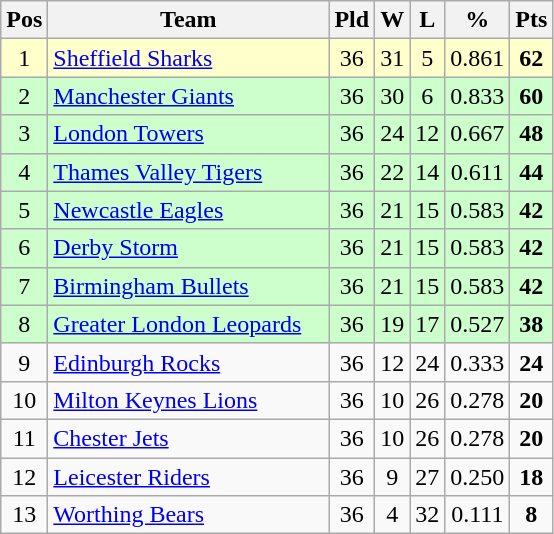<table class="wikitable" style="text-align: center;">
<tr>
<th>Pos</th>
<th scope="col" style="width: 180px;">Team</th>
<th>Pld</th>
<th>W</th>
<th>L</th>
<th>%</th>
<th>Pts</th>
</tr>
<tr style="background: #ffffcc;">
<td>1</td>
<td style="text-align:left;"><a href='#'>Sheffield Sharks</a></td>
<td>36</td>
<td>31</td>
<td>5</td>
<td>0.861</td>
<td><strong>62</strong></td>
</tr>
<tr style="background: #ccffcc;">
<td>2</td>
<td style="text-align:left;"><a href='#'>Manchester Giants</a></td>
<td>36</td>
<td>30</td>
<td>6</td>
<td>0.833</td>
<td><strong>60</strong></td>
</tr>
<tr style="background: #ccffcc;">
<td>3</td>
<td style="text-align:left;"><a href='#'>London Towers</a></td>
<td>36</td>
<td>24</td>
<td>12</td>
<td>0.667</td>
<td><strong>48</strong></td>
</tr>
<tr style="background: #ccffcc;">
<td>4</td>
<td style="text-align:left;"><a href='#'>Thames Valley Tigers</a></td>
<td>36</td>
<td>22</td>
<td>14</td>
<td>0.611</td>
<td><strong>44</strong></td>
</tr>
<tr style="background: #ccffcc;">
<td>5</td>
<td style="text-align:left;"><a href='#'>Newcastle Eagles</a></td>
<td>36</td>
<td>21</td>
<td>15</td>
<td>0.583</td>
<td><strong>42</strong></td>
</tr>
<tr style="background: #ccffcc;">
<td>6</td>
<td style="text-align:left;"><a href='#'>Derby Storm</a></td>
<td>36</td>
<td>21</td>
<td>15</td>
<td>0.583</td>
<td><strong>42</strong></td>
</tr>
<tr style="background: #ccffcc;">
<td>7</td>
<td style="text-align:left;"><a href='#'>Birmingham Bullets</a></td>
<td>36</td>
<td>21</td>
<td>15</td>
<td>0.583</td>
<td><strong>42</strong></td>
</tr>
<tr style="background: #ccffcc;">
<td>8</td>
<td style="text-align:left;"><a href='#'>Greater London Leopards</a></td>
<td>36</td>
<td>19</td>
<td>17</td>
<td>0.527</td>
<td><strong>38</strong></td>
</tr>
<tr style="background: ;">
<td>9</td>
<td style="text-align:left;"><a href='#'>Edinburgh Rocks</a></td>
<td>36</td>
<td>12</td>
<td>24</td>
<td>0.333</td>
<td><strong>24</strong></td>
</tr>
<tr style="background: ;">
<td>10</td>
<td style="text-align:left;"><a href='#'>Milton Keynes Lions</a></td>
<td>36</td>
<td>10</td>
<td>26</td>
<td>0.278</td>
<td><strong>20</strong></td>
</tr>
<tr style="background: ;">
<td>11</td>
<td style="text-align:left;"><a href='#'>Chester Jets</a></td>
<td>36</td>
<td>10</td>
<td>26</td>
<td>0.278</td>
<td><strong>20</strong></td>
</tr>
<tr style="background: ;">
<td>12</td>
<td style="text-align:left;"><a href='#'>Leicester Riders</a></td>
<td>36</td>
<td>9</td>
<td>27</td>
<td>0.250</td>
<td><strong>18</strong></td>
</tr>
<tr style="background: ;">
<td>13</td>
<td style="text-align:left;"><a href='#'>Worthing Bears</a></td>
<td>36</td>
<td>4</td>
<td>32</td>
<td>0.111</td>
<td><strong>8</strong></td>
</tr>
</table>
